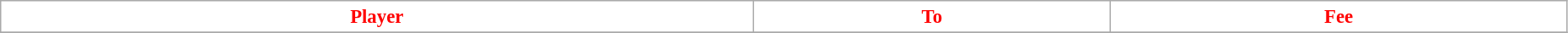<table class="wikitable" style="text-align:left; font-size:95%;width:98%;">
<tr>
<th style="background:white; color:red;">Player</th>
<th style="background:white; color:red;">To</th>
<th style="background:white; color:red;">Fee</th>
</tr>
<tr>
</tr>
</table>
